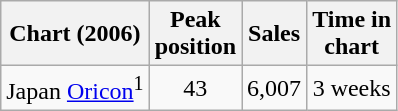<table class="wikitable">
<tr>
<th align="left">Chart (2006)</th>
<th align="center">Peak<br>position</th>
<th align="center">Sales</th>
<th align="center">Time in<br>chart</th>
</tr>
<tr>
<td align="left">Japan <a href='#'>Oricon</a><sup>1</sup></td>
<td align="center">43</td>
<td align="center">6,007</td>
<td align="center">3 weeks</td>
</tr>
</table>
